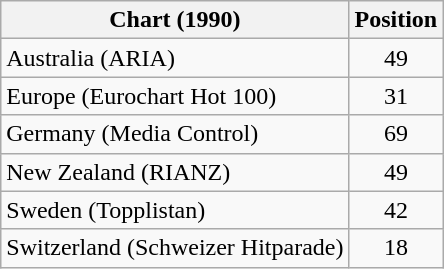<table class="wikitable sortable">
<tr>
<th>Chart (1990)</th>
<th>Position</th>
</tr>
<tr>
<td>Australia (ARIA)</td>
<td align="center">49</td>
</tr>
<tr>
<td>Europe (Eurochart Hot 100)</td>
<td align="center">31</td>
</tr>
<tr>
<td>Germany (Media Control)</td>
<td align="center">69</td>
</tr>
<tr>
<td>New Zealand (RIANZ)</td>
<td align="center">49</td>
</tr>
<tr>
<td>Sweden (Topplistan)</td>
<td align="center">42</td>
</tr>
<tr>
<td>Switzerland (Schweizer Hitparade)</td>
<td align="center">18</td>
</tr>
</table>
